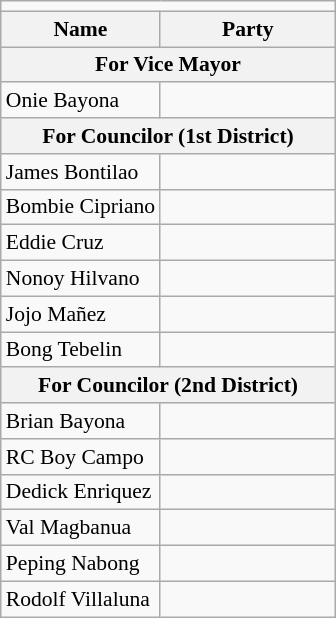<table class=wikitable style="font-size:90%">
<tr>
<td colspan=5 bgcolor=></td>
</tr>
<tr>
<th !width=150px>Name</th>
<th colspan=2 width=110px>Party</th>
</tr>
<tr>
<th colspan="3">For Vice Mayor</th>
</tr>
<tr>
<td>Onie Bayona</td>
<td></td>
</tr>
<tr>
<th colspan="3">For Councilor (1st District)</th>
</tr>
<tr>
<td>James Bontilao</td>
<td></td>
</tr>
<tr>
<td>Bombie Cipriano</td>
<td></td>
</tr>
<tr>
<td>Eddie Cruz</td>
<td></td>
</tr>
<tr>
<td>Nonoy Hilvano</td>
<td></td>
</tr>
<tr>
<td>Jojo Mañez</td>
<td></td>
</tr>
<tr>
<td>Bong Tebelin</td>
<td></td>
</tr>
<tr>
<th colspan="3">For Councilor (2nd District)</th>
</tr>
<tr>
<td>Brian Bayona</td>
<td></td>
</tr>
<tr>
<td>RC Boy Campo</td>
<td></td>
</tr>
<tr>
<td>Dedick Enriquez</td>
<td></td>
</tr>
<tr>
<td>Val Magbanua</td>
<td></td>
</tr>
<tr>
<td>Peping Nabong</td>
<td></td>
</tr>
<tr>
<td>Rodolf Villaluna</td>
<td></td>
</tr>
</table>
